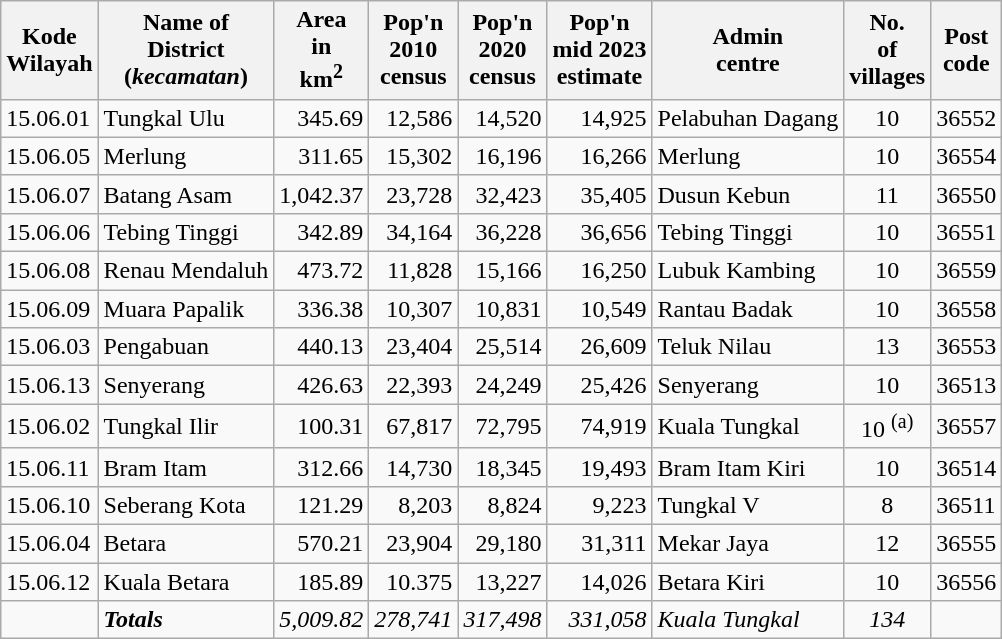<table class="wikitable">
<tr>
<th>Kode <br>Wilayah</th>
<th>Name of <br>District<br>(<em>kecamatan</em>)</th>
<th>Area<br>in <br> km<sup>2</sup></th>
<th>Pop'n <br>2010<br>census</th>
<th>Pop'n <br>2020<br>census</th>
<th>Pop'n <br>mid 2023<br>estimate</th>
<th>Admin <br> centre</th>
<th>No.<br> of <br>villages</th>
<th>Post<br>code</th>
</tr>
<tr>
<td>15.06.01</td>
<td>Tungkal Ulu</td>
<td align="right">345.69</td>
<td align="right">12,586</td>
<td align="right">14,520</td>
<td align="right">14,925</td>
<td>Pelabuhan Dagang</td>
<td align="center">10</td>
<td>36552</td>
</tr>
<tr>
<td>15.06.05</td>
<td>Merlung</td>
<td align="right">311.65</td>
<td align="right">15,302</td>
<td align="right">16,196</td>
<td align="right">16,266</td>
<td>Merlung</td>
<td align="center">10</td>
<td>36554</td>
</tr>
<tr>
<td>15.06.07</td>
<td>Batang Asam</td>
<td align="right">1,042.37</td>
<td align="right">23,728</td>
<td align="right">32,423</td>
<td align="right">35,405</td>
<td>Dusun Kebun</td>
<td align="center">11</td>
<td>36550</td>
</tr>
<tr>
<td>15.06.06</td>
<td>Tebing Tinggi</td>
<td align="right">342.89</td>
<td align="right">34,164</td>
<td align="right">36,228</td>
<td align="right">36,656</td>
<td>Tebing Tinggi</td>
<td align="center">10</td>
<td>36551</td>
</tr>
<tr>
<td>15.06.08</td>
<td>Renau Mendaluh</td>
<td align="right">473.72</td>
<td align="right">11,828</td>
<td align="right">15,166</td>
<td align="right">16,250</td>
<td>Lubuk Kambing</td>
<td align="center">10</td>
<td>36559</td>
</tr>
<tr>
<td>15.06.09</td>
<td>Muara Papalik</td>
<td align="right">336.38</td>
<td align="right">10,307</td>
<td align="right">10,831</td>
<td align="right">10,549</td>
<td>Rantau Badak</td>
<td align="center">10</td>
<td>36558</td>
</tr>
<tr>
<td>15.06.03</td>
<td>Pengabuan</td>
<td align="right">440.13</td>
<td align="right">23,404</td>
<td align="right">25,514</td>
<td align="right">26,609</td>
<td>Teluk Nilau</td>
<td align="center">13</td>
<td>36553</td>
</tr>
<tr>
<td>15.06.13</td>
<td>Senyerang</td>
<td align="right">426.63</td>
<td align="right">22,393</td>
<td align="right">24,249</td>
<td align="right">25,426</td>
<td>Senyerang</td>
<td align="center">10</td>
<td>36513</td>
</tr>
<tr>
<td>15.06.02</td>
<td>Tungkal Ilir</td>
<td align="right">100.31</td>
<td align="right">67,817</td>
<td align="right">72,795</td>
<td align="right">74,919</td>
<td>Kuala Tungkal</td>
<td align="center">10 <sup>(a)</sup></td>
<td>36557</td>
</tr>
<tr>
<td>15.06.11</td>
<td>Bram Itam</td>
<td align="right">312.66</td>
<td align="right">14,730</td>
<td align="right">18,345</td>
<td align="right">19,493</td>
<td>Bram Itam Kiri</td>
<td align="center">10</td>
<td>36514</td>
</tr>
<tr>
<td>15.06.10</td>
<td>Seberang Kota</td>
<td align="right">121.29</td>
<td align="right">8,203</td>
<td align="right">8,824</td>
<td align="right">9,223</td>
<td>Tungkal V</td>
<td align="center">8</td>
<td>36511</td>
</tr>
<tr>
<td>15.06.04</td>
<td>Betara</td>
<td align="right">570.21</td>
<td align="right">23,904</td>
<td align="right">29,180</td>
<td align="right">31,311</td>
<td>Mekar Jaya</td>
<td align="center">12</td>
<td>36555</td>
</tr>
<tr>
<td>15.06.12</td>
<td>Kuala Betara</td>
<td align="right">185.89</td>
<td align="right">10.375</td>
<td align="right">13,227</td>
<td align="right">14,026</td>
<td>Betara Kiri</td>
<td align="center">10</td>
<td>36556</td>
</tr>
<tr>
<td></td>
<td><strong><em>Totals</em></strong></td>
<td align="right"><em>5,009.82</em></td>
<td align="right"><em>278,741</em></td>
<td align="right"><em>317,498</em></td>
<td align="right"><em>331,058</em></td>
<td><em>Kuala Tungkal</em></td>
<td align="center"><em>134</em></td>
</tr>
</table>
